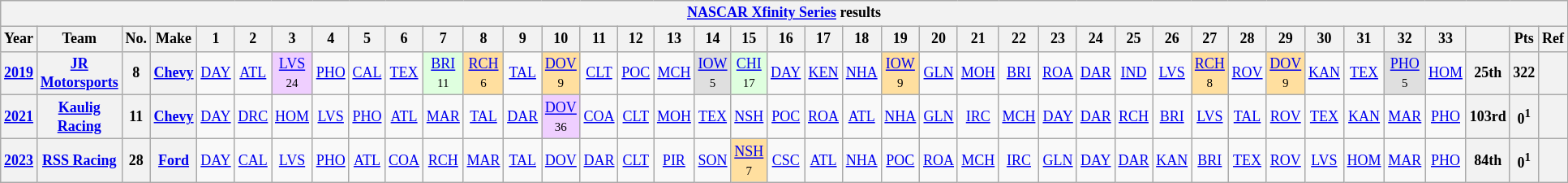<table class="wikitable" style="text-align:center; font-size:75%">
<tr>
<th colspan=40><a href='#'>NASCAR Xfinity Series</a> results</th>
</tr>
<tr>
<th>Year</th>
<th>Team</th>
<th>No.</th>
<th>Make</th>
<th>1</th>
<th>2</th>
<th>3</th>
<th>4</th>
<th>5</th>
<th>6</th>
<th>7</th>
<th>8</th>
<th>9</th>
<th>10</th>
<th>11</th>
<th>12</th>
<th>13</th>
<th>14</th>
<th>15</th>
<th>16</th>
<th>17</th>
<th>18</th>
<th>19</th>
<th>20</th>
<th>21</th>
<th>22</th>
<th>23</th>
<th>24</th>
<th>25</th>
<th>26</th>
<th>27</th>
<th>28</th>
<th>29</th>
<th>30</th>
<th>31</th>
<th>32</th>
<th>33</th>
<th></th>
<th>Pts</th>
<th>Ref</th>
</tr>
<tr>
<th><a href='#'>2019</a></th>
<th><a href='#'>JR Motorsports</a></th>
<th>8</th>
<th><a href='#'>Chevy</a></th>
<td><a href='#'>DAY</a></td>
<td><a href='#'>ATL</a></td>
<td style="background:#EFCFFF;"><a href='#'>LVS</a><br><small>24</small></td>
<td><a href='#'>PHO</a></td>
<td><a href='#'>CAL</a></td>
<td><a href='#'>TEX</a></td>
<td style="background:#DFFFDF;"><a href='#'>BRI</a><br><small>11</small></td>
<td style="background:#FFDF9F;"><a href='#'>RCH</a><br><small>6</small></td>
<td><a href='#'>TAL</a></td>
<td style="background:#FFDF9F;"><a href='#'>DOV</a><br><small>9</small></td>
<td><a href='#'>CLT</a></td>
<td><a href='#'>POC</a></td>
<td><a href='#'>MCH</a></td>
<td style="background:#DFDFDF;"><a href='#'>IOW</a><br><small>5</small></td>
<td style="background:#DFFFDF;"><a href='#'>CHI</a><br><small>17</small></td>
<td><a href='#'>DAY</a></td>
<td><a href='#'>KEN</a></td>
<td><a href='#'>NHA</a></td>
<td style="background:#FFDF9F;"><a href='#'>IOW</a><br><small>9</small></td>
<td><a href='#'>GLN</a></td>
<td><a href='#'>MOH</a></td>
<td><a href='#'>BRI</a></td>
<td><a href='#'>ROA</a></td>
<td><a href='#'>DAR</a></td>
<td><a href='#'>IND</a></td>
<td><a href='#'>LVS</a></td>
<td style="background:#FFDF9F;"><a href='#'>RCH</a><br><small>8</small></td>
<td><a href='#'>ROV</a></td>
<td style="background:#FFDF9F;"><a href='#'>DOV</a><br><small>9</small></td>
<td><a href='#'>KAN</a></td>
<td><a href='#'>TEX</a></td>
<td style="background:#DFDFDF;"><a href='#'>PHO</a><br><small>5</small></td>
<td><a href='#'>HOM</a></td>
<th>25th</th>
<th>322</th>
<th></th>
</tr>
<tr>
<th><a href='#'>2021</a></th>
<th><a href='#'>Kaulig Racing</a></th>
<th>11</th>
<th><a href='#'>Chevy</a></th>
<td><a href='#'>DAY</a></td>
<td><a href='#'>DRC</a></td>
<td><a href='#'>HOM</a></td>
<td><a href='#'>LVS</a></td>
<td><a href='#'>PHO</a></td>
<td><a href='#'>ATL</a></td>
<td><a href='#'>MAR</a></td>
<td><a href='#'>TAL</a></td>
<td><a href='#'>DAR</a></td>
<td style="background:#EFCFFF;"><a href='#'>DOV</a><br><small>36</small></td>
<td><a href='#'>COA</a></td>
<td><a href='#'>CLT</a></td>
<td><a href='#'>MOH</a></td>
<td><a href='#'>TEX</a></td>
<td><a href='#'>NSH</a></td>
<td><a href='#'>POC</a></td>
<td><a href='#'>ROA</a></td>
<td><a href='#'>ATL</a></td>
<td><a href='#'>NHA</a></td>
<td><a href='#'>GLN</a></td>
<td><a href='#'>IRC</a></td>
<td><a href='#'>MCH</a></td>
<td><a href='#'>DAY</a></td>
<td><a href='#'>DAR</a></td>
<td><a href='#'>RCH</a></td>
<td><a href='#'>BRI</a></td>
<td><a href='#'>LVS</a></td>
<td><a href='#'>TAL</a></td>
<td><a href='#'>ROV</a></td>
<td><a href='#'>TEX</a></td>
<td><a href='#'>KAN</a></td>
<td><a href='#'>MAR</a></td>
<td><a href='#'>PHO</a></td>
<th>103rd</th>
<th>0<sup>1</sup></th>
<th></th>
</tr>
<tr>
<th><a href='#'>2023</a></th>
<th><a href='#'>RSS Racing</a></th>
<th>28</th>
<th><a href='#'>Ford</a></th>
<td><a href='#'>DAY</a></td>
<td><a href='#'>CAL</a></td>
<td><a href='#'>LVS</a></td>
<td><a href='#'>PHO</a></td>
<td><a href='#'>ATL</a></td>
<td><a href='#'>COA</a></td>
<td><a href='#'>RCH</a></td>
<td><a href='#'>MAR</a></td>
<td><a href='#'>TAL</a></td>
<td><a href='#'>DOV</a></td>
<td><a href='#'>DAR</a></td>
<td><a href='#'>CLT</a></td>
<td><a href='#'>PIR</a></td>
<td><a href='#'>SON</a></td>
<td style="background:#FFDF9F;"><a href='#'>NSH</a><br><small>7</small></td>
<td><a href='#'>CSC</a></td>
<td><a href='#'>ATL</a></td>
<td><a href='#'>NHA</a></td>
<td><a href='#'>POC</a></td>
<td><a href='#'>ROA</a></td>
<td><a href='#'>MCH</a></td>
<td><a href='#'>IRC</a></td>
<td><a href='#'>GLN</a></td>
<td><a href='#'>DAY</a></td>
<td><a href='#'>DAR</a></td>
<td><a href='#'>KAN</a></td>
<td><a href='#'>BRI</a></td>
<td><a href='#'>TEX</a></td>
<td><a href='#'>ROV</a></td>
<td><a href='#'>LVS</a></td>
<td><a href='#'>HOM</a></td>
<td><a href='#'>MAR</a></td>
<td><a href='#'>PHO</a></td>
<th>84th</th>
<th>0<sup>1</sup></th>
<th></th>
</tr>
</table>
